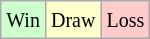<table class="wikitable">
<tr>
<td style="background-color: #CCFFCC;"><small>Win</small></td>
<td style="background-color: #FFFFCC;"><small>Draw</small></td>
<td style="background-color: #FFCCCC;"><small>Loss</small></td>
</tr>
</table>
